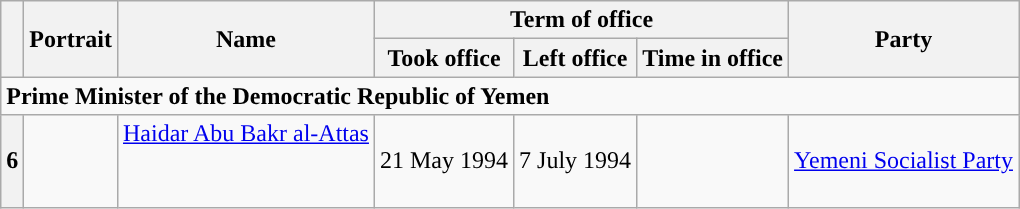<table class="wikitable">
<tr>
<th rowspan="2"></th>
<th rowspan="2">Portrait</th>
<th rowspan="2">Name<br></th>
<th colspan="3">Term of office</th>
<th rowspan="2">Party</th>
</tr>
<tr>
<th>Took office</th>
<th>Left office</th>
<th>Time in office</th>
</tr>
<tr>
<td colspan="7"><strong>Prime Minister of the Democratic Republic of Yemen</strong></td>
</tr>
<tr>
<th style="background:">6</th>
<td></td>
<td rowspan="1"><a href='#'>Haidar Abu Bakr al-Attas</a><br><br><br></td>
<td rowspan="1">21 May 1994</td>
<td rowspan="1">7 July 1994</td>
<td></td>
<td rowspan="1"><a href='#'>Yemeni Socialist Party</a><br></td>
</tr>
</table>
